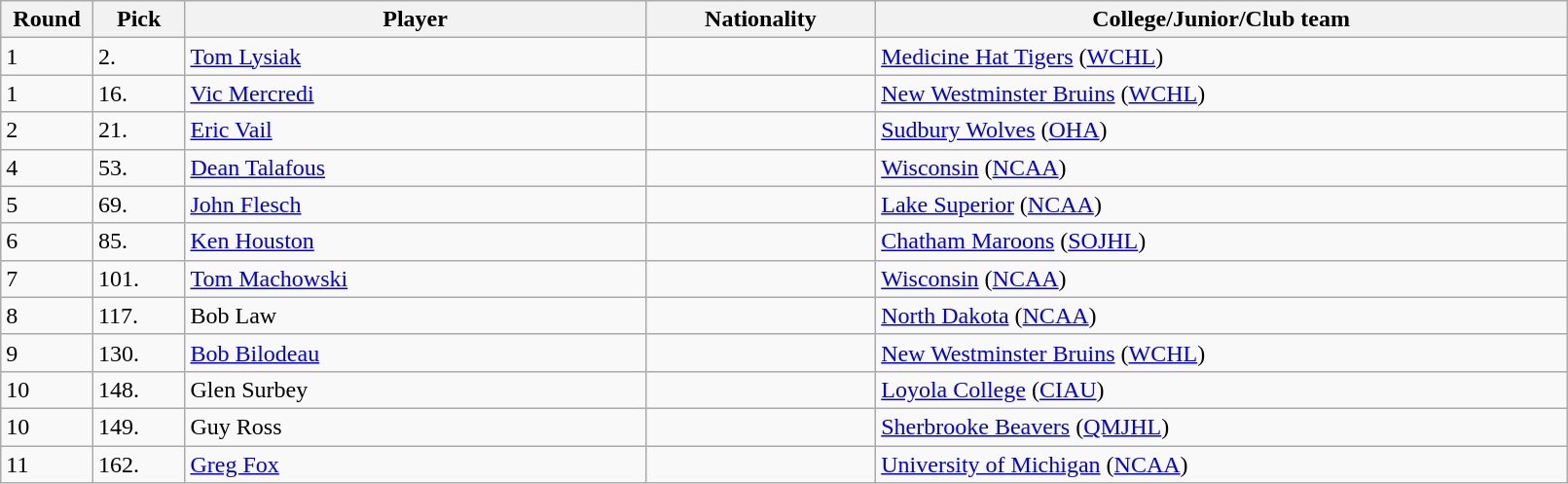<table class="wikitable">
<tr>
<th bgcolor="#DDDDFF" width="5%">Round</th>
<th bgcolor="#DDDDFF" width="5%">Pick</th>
<th bgcolor="#DDDDFF" width="25%">Player</th>
<th bgcolor="#DDDDFF" width="12.5%">Nationality</th>
<th bgcolor="#DDDDFF" width="37.5%">College/Junior/Club team</th>
</tr>
<tr>
<td>1</td>
<td>2.</td>
<td><a href='#'>Tom Lysiak</a></td>
<td></td>
<td><a href='#'>Medicine Hat Tigers</a> (<a href='#'>WCHL</a>)</td>
</tr>
<tr>
<td>1</td>
<td>16.</td>
<td><a href='#'>Vic Mercredi</a></td>
<td></td>
<td><a href='#'>New Westminster Bruins</a> (<a href='#'>WCHL</a>)</td>
</tr>
<tr>
<td>2</td>
<td>21.</td>
<td><a href='#'>Eric Vail</a></td>
<td></td>
<td><a href='#'>Sudbury Wolves</a> (<a href='#'>OHA</a>)</td>
</tr>
<tr>
<td>4</td>
<td>53.</td>
<td><a href='#'>Dean Talafous</a></td>
<td></td>
<td><a href='#'>Wisconsin</a> (<a href='#'>NCAA</a>)</td>
</tr>
<tr>
<td>5</td>
<td>69.</td>
<td><a href='#'>John Flesch</a></td>
<td></td>
<td><a href='#'>Lake Superior</a> (<a href='#'>NCAA</a>)</td>
</tr>
<tr>
<td>6</td>
<td>85.</td>
<td><a href='#'>Ken Houston</a></td>
<td></td>
<td><a href='#'>Chatham Maroons</a> (<a href='#'>SOJHL</a>)</td>
</tr>
<tr>
<td>7</td>
<td>101.</td>
<td><a href='#'>Tom Machowski</a></td>
<td></td>
<td><a href='#'>Wisconsin</a> (<a href='#'>NCAA</a>)</td>
</tr>
<tr>
<td>8</td>
<td>117.</td>
<td>Bob Law</td>
<td></td>
<td><a href='#'>North Dakota</a> (<a href='#'>NCAA</a>)</td>
</tr>
<tr>
<td>9</td>
<td>130.</td>
<td><a href='#'>Bob Bilodeau</a></td>
<td></td>
<td><a href='#'>New Westminster Bruins</a> (<a href='#'>WCHL</a>)</td>
</tr>
<tr>
<td>10</td>
<td>148.</td>
<td>Glen Surbey</td>
<td></td>
<td><a href='#'>Loyola College</a> (<a href='#'>CIAU</a>)</td>
</tr>
<tr>
<td>10</td>
<td>149.</td>
<td>Guy Ross</td>
<td></td>
<td><a href='#'>Sherbrooke Beavers</a> (<a href='#'>QMJHL</a>)</td>
</tr>
<tr>
<td>11</td>
<td>162.</td>
<td><a href='#'>Greg Fox</a></td>
<td></td>
<td><a href='#'>University of Michigan</a> (<a href='#'>NCAA</a>)</td>
</tr>
</table>
